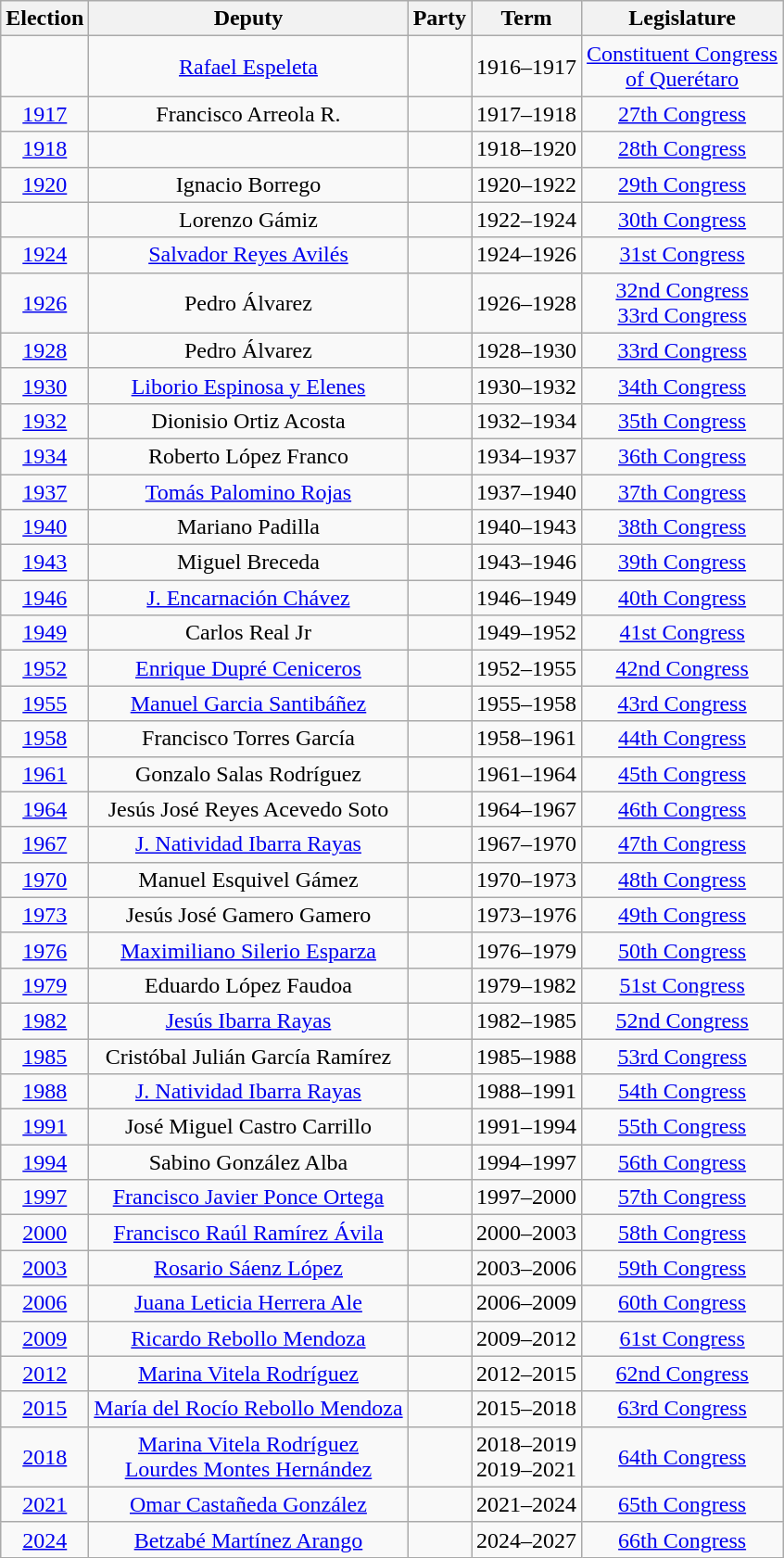<table class="wikitable sortable" style="text-align: center">
<tr>
<th>Election</th>
<th class="unsortable">Deputy</th>
<th class="unsortable">Party</th>
<th class="unsortable">Term</th>
<th class="unsortable">Legislature</th>
</tr>
<tr>
<td></td>
<td><a href='#'>Rafael Espeleta</a></td>
<td></td>
<td>1916–1917</td>
<td><a href='#'>Constituent Congress<br>of Querétaro</a></td>
</tr>
<tr>
<td><a href='#'>1917</a></td>
<td>Francisco Arreola R.</td>
<td></td>
<td>1917–1918</td>
<td><a href='#'>27th Congress</a></td>
</tr>
<tr>
<td><a href='#'>1918</a></td>
<td></td>
<td></td>
<td>1918–1920</td>
<td><a href='#'>28th Congress</a></td>
</tr>
<tr>
<td><a href='#'>1920</a></td>
<td>Ignacio Borrego</td>
<td></td>
<td>1920–1922</td>
<td><a href='#'>29th Congress</a></td>
</tr>
<tr>
<td></td>
<td>Lorenzo Gámiz</td>
<td></td>
<td>1922–1924</td>
<td><a href='#'>30th Congress</a></td>
</tr>
<tr>
<td><a href='#'>1924</a></td>
<td><a href='#'>Salvador Reyes Avilés</a></td>
<td></td>
<td>1924–1926</td>
<td><a href='#'>31st Congress</a></td>
</tr>
<tr>
<td><a href='#'>1926</a></td>
<td>Pedro Álvarez</td>
<td></td>
<td>1926–1928</td>
<td><a href='#'>32nd Congress</a><br><a href='#'>33rd Congress</a></td>
</tr>
<tr>
<td><a href='#'>1928</a></td>
<td>Pedro Álvarez</td>
<td></td>
<td>1928–1930</td>
<td><a href='#'>33rd Congress</a></td>
</tr>
<tr>
<td><a href='#'>1930</a></td>
<td><a href='#'>Liborio Espinosa y Elenes</a></td>
<td></td>
<td>1930–1932</td>
<td><a href='#'>34th Congress</a></td>
</tr>
<tr>
<td><a href='#'>1932</a></td>
<td>Dionisio Ortiz Acosta</td>
<td></td>
<td>1932–1934</td>
<td><a href='#'>35th Congress</a></td>
</tr>
<tr>
<td><a href='#'>1934</a></td>
<td>Roberto López Franco</td>
<td></td>
<td>1934–1937</td>
<td><a href='#'>36th Congress</a></td>
</tr>
<tr>
<td><a href='#'>1937</a></td>
<td><a href='#'>Tomás Palomino Rojas</a></td>
<td></td>
<td>1937–1940</td>
<td><a href='#'>37th Congress</a></td>
</tr>
<tr>
<td><a href='#'>1940</a></td>
<td>Mariano Padilla</td>
<td></td>
<td>1940–1943</td>
<td><a href='#'>38th Congress</a></td>
</tr>
<tr>
<td><a href='#'>1943</a></td>
<td>Miguel Breceda</td>
<td></td>
<td>1943–1946</td>
<td><a href='#'>39th Congress</a></td>
</tr>
<tr>
<td><a href='#'>1946</a></td>
<td><a href='#'>J. Encarnación Chávez</a></td>
<td></td>
<td>1946–1949</td>
<td><a href='#'>40th Congress</a></td>
</tr>
<tr>
<td><a href='#'>1949</a></td>
<td>Carlos Real Jr</td>
<td></td>
<td>1949–1952</td>
<td><a href='#'>41st Congress</a></td>
</tr>
<tr>
<td><a href='#'>1952</a></td>
<td><a href='#'>Enrique Dupré Ceniceros</a></td>
<td></td>
<td>1952–1955</td>
<td><a href='#'>42nd Congress</a></td>
</tr>
<tr>
<td><a href='#'>1955</a></td>
<td><a href='#'>Manuel Garcia Santibáñez</a></td>
<td></td>
<td>1955–1958</td>
<td><a href='#'>43rd Congress</a></td>
</tr>
<tr>
<td><a href='#'>1958</a></td>
<td>Francisco Torres García</td>
<td></td>
<td>1958–1961</td>
<td><a href='#'>44th Congress</a></td>
</tr>
<tr>
<td><a href='#'>1961</a></td>
<td>Gonzalo Salas Rodríguez</td>
<td></td>
<td>1961–1964</td>
<td><a href='#'>45th Congress</a></td>
</tr>
<tr>
<td><a href='#'>1964</a></td>
<td>Jesús José Reyes Acevedo Soto</td>
<td></td>
<td>1964–1967</td>
<td><a href='#'>46th Congress</a></td>
</tr>
<tr>
<td><a href='#'>1967</a></td>
<td><a href='#'>J. Natividad Ibarra Rayas</a></td>
<td></td>
<td>1967–1970</td>
<td><a href='#'>47th Congress</a></td>
</tr>
<tr>
<td><a href='#'>1970</a></td>
<td>Manuel Esquivel Gámez</td>
<td></td>
<td>1970–1973</td>
<td><a href='#'>48th Congress</a></td>
</tr>
<tr>
<td><a href='#'>1973</a></td>
<td>Jesús José Gamero Gamero</td>
<td></td>
<td>1973–1976</td>
<td><a href='#'>49th Congress</a></td>
</tr>
<tr>
<td><a href='#'>1976</a></td>
<td><a href='#'>Maximiliano Silerio Esparza</a></td>
<td></td>
<td>1976–1979</td>
<td><a href='#'>50th Congress</a></td>
</tr>
<tr>
<td><a href='#'>1979</a></td>
<td>Eduardo López Faudoa</td>
<td></td>
<td>1979–1982</td>
<td><a href='#'>51st Congress</a></td>
</tr>
<tr>
<td><a href='#'>1982</a></td>
<td><a href='#'>Jesús Ibarra Rayas</a></td>
<td></td>
<td>1982–1985</td>
<td><a href='#'>52nd Congress</a></td>
</tr>
<tr>
<td><a href='#'>1985</a></td>
<td>Cristóbal Julián García Ramírez</td>
<td></td>
<td>1985–1988</td>
<td><a href='#'>53rd Congress</a></td>
</tr>
<tr>
<td><a href='#'>1988</a></td>
<td><a href='#'>J. Natividad Ibarra Rayas</a></td>
<td></td>
<td>1988–1991</td>
<td><a href='#'>54th Congress</a></td>
</tr>
<tr>
<td><a href='#'>1991</a></td>
<td>José Miguel Castro Carrillo</td>
<td></td>
<td>1991–1994</td>
<td><a href='#'>55th Congress</a></td>
</tr>
<tr>
<td><a href='#'>1994</a></td>
<td>Sabino González Alba</td>
<td></td>
<td>1994–1997</td>
<td><a href='#'>56th Congress</a></td>
</tr>
<tr>
<td><a href='#'>1997</a></td>
<td><a href='#'>Francisco Javier Ponce Ortega</a></td>
<td></td>
<td>1997–2000</td>
<td><a href='#'>57th Congress</a></td>
</tr>
<tr>
<td><a href='#'>2000</a></td>
<td><a href='#'>Francisco Raúl Ramírez Ávila</a></td>
<td></td>
<td>2000–2003</td>
<td><a href='#'>58th Congress</a></td>
</tr>
<tr>
<td><a href='#'>2003</a></td>
<td><a href='#'>Rosario Sáenz López</a></td>
<td></td>
<td>2003–2006</td>
<td><a href='#'>59th Congress</a></td>
</tr>
<tr>
<td><a href='#'>2006</a></td>
<td><a href='#'>Juana Leticia Herrera Ale</a></td>
<td></td>
<td>2006–2009</td>
<td><a href='#'>60th Congress</a></td>
</tr>
<tr>
<td><a href='#'>2009</a></td>
<td><a href='#'>Ricardo Rebollo Mendoza</a></td>
<td></td>
<td>2009–2012</td>
<td><a href='#'>61st Congress</a></td>
</tr>
<tr>
<td><a href='#'>2012</a></td>
<td><a href='#'>Marina Vitela Rodríguez</a></td>
<td></td>
<td>2012–2015</td>
<td><a href='#'>62nd Congress</a></td>
</tr>
<tr>
<td><a href='#'>2015</a></td>
<td><a href='#'>María del Rocío Rebollo Mendoza</a></td>
<td></td>
<td>2015–2018</td>
<td><a href='#'>63rd Congress</a></td>
</tr>
<tr>
<td><a href='#'>2018</a></td>
<td><a href='#'>Marina Vitela Rodríguez</a><br><a href='#'>Lourdes Montes Hernández</a></td>
<td></td>
<td>2018–2019<br>2019–2021</td>
<td><a href='#'>64th Congress</a></td>
</tr>
<tr>
<td><a href='#'>2021</a></td>
<td><a href='#'>Omar Castañeda González</a></td>
<td></td>
<td>2021–2024</td>
<td><a href='#'>65th Congress</a></td>
</tr>
<tr>
<td><a href='#'>2024</a></td>
<td><a href='#'>Betzabé Martínez Arango</a></td>
<td> </td>
<td>2024–2027</td>
<td><a href='#'>66th Congress</a></td>
</tr>
</table>
